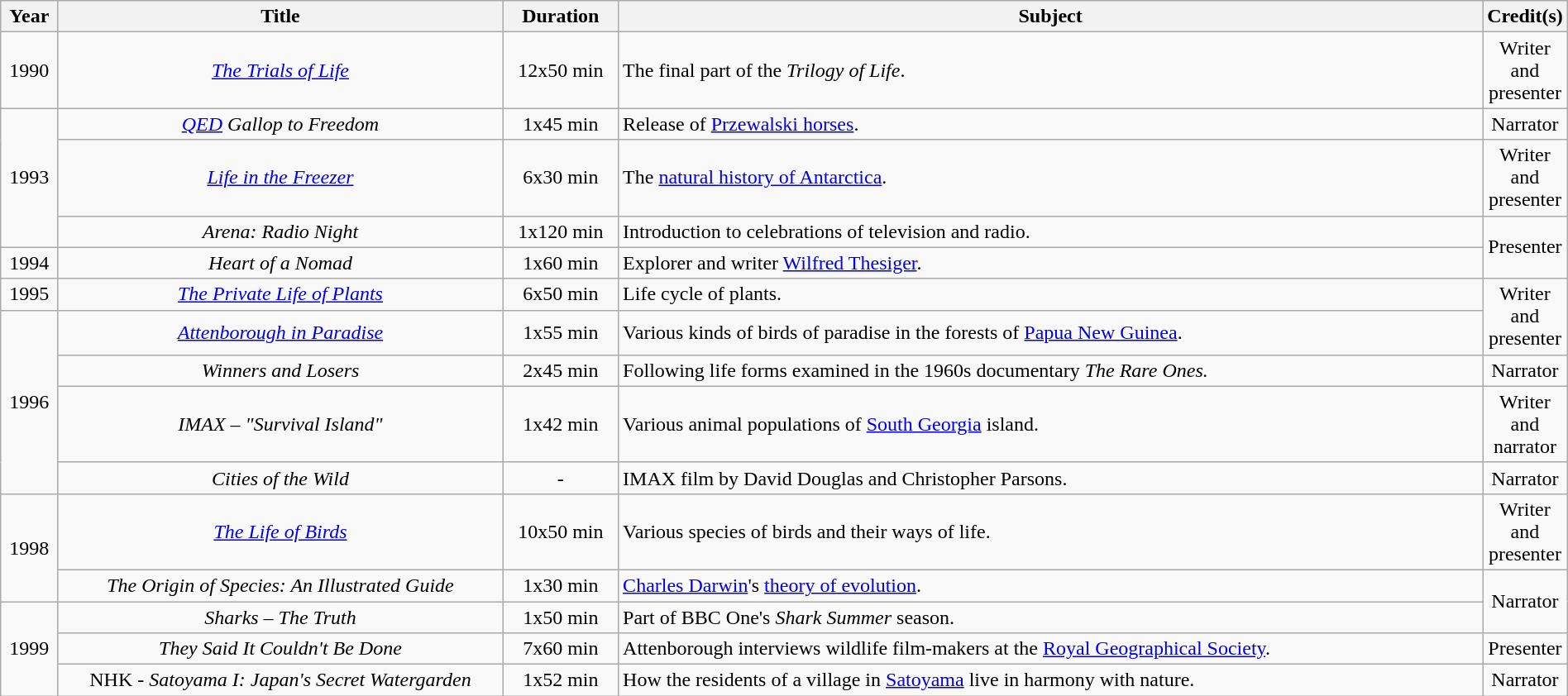<table class="wikitable" style="text-align:center" width="100%">
<tr>
<th width="40">Year</th>
<th width="400">Title</th>
<th width="90">Duration</th>
<th width="800">Subject</th>
<th>Credit(s)</th>
</tr>
<tr>
<td>1990</td>
<td><em><a href='#'>The Trials of Life</a></em></td>
<td>12x50 min</td>
<td align="left">The final part of the <em>Trilogy of Life</em>.</td>
<td>Writer and presenter</td>
</tr>
<tr>
<td rowspan="3">1993</td>
<td><em><a href='#'>QED</a></em> <em>Gallop to Freedom</em></td>
<td>1x45 min</td>
<td align="left">Release of <a href='#'>Przewalski horses</a>.</td>
<td>Narrator</td>
</tr>
<tr>
<td><em><a href='#'>Life in the Freezer</a></em></td>
<td>6x30 min</td>
<td align="left">The <a href='#'>natural history of Antarctica</a>.</td>
<td>Writer and presenter</td>
</tr>
<tr>
<td><em>Arena: Radio Night</em></td>
<td>1x120 min</td>
<td align="left">Introduction to celebrations of television and radio.</td>
<td rowspan="2">Presenter</td>
</tr>
<tr>
<td>1994</td>
<td><em>Heart of a Nomad</em></td>
<td>1x60 min</td>
<td align="left">Explorer and writer <a href='#'>Wilfred Thesiger</a>.</td>
</tr>
<tr>
<td>1995</td>
<td><em><a href='#'>The Private Life of Plants</a></em></td>
<td>6x50 min</td>
<td align="left">Life cycle of plants.</td>
<td rowspan="2">Writer and presenter</td>
</tr>
<tr>
<td rowspan="4">1996</td>
<td><em><a href='#'>Attenborough in Paradise</a></em></td>
<td>1x55 min</td>
<td align="left">Various kinds of birds of paradise in the forests of <a href='#'>Papua New Guinea</a>.</td>
</tr>
<tr>
<td><em>Winners and Losers</em></td>
<td>2x45 min</td>
<td align="left">Following life forms examined in the 1960s documentary <em>The Rare Ones.</em></td>
<td>Narrator</td>
</tr>
<tr>
<td><em>IMAX – "Survival Island"</em></td>
<td>1x42 min</td>
<td align="left">Various animal populations of <a href='#'>South Georgia</a> island.</td>
<td>Writer and narrator</td>
</tr>
<tr>
<td><em>Cities of the Wild</em></td>
<td>-</td>
<td align="left">IMAX film by David Douglas and Christopher Parsons.</td>
<td>Narrator</td>
</tr>
<tr>
<td rowspan="2">1998</td>
<td><em><a href='#'>The Life of Birds</a></em></td>
<td>10x50 min</td>
<td align="left">Various species of birds and their ways of life.</td>
<td>Writer and presenter</td>
</tr>
<tr>
<td><em>The Origin of Species: An Illustrated Guide</em></td>
<td>1x30 min</td>
<td align="left"><a href='#'>Charles Darwin</a>'s <a href='#'>theory of evolution</a>.</td>
<td rowspan="2">Narrator</td>
</tr>
<tr>
<td rowspan="3">1999</td>
<td><em>Sharks – The Truth</em></td>
<td>1x50 min</td>
<td align="left">Part of BBC One's <em>Shark Summer</em> season.</td>
</tr>
<tr>
<td><em>They Said It Couldn't Be Done</em></td>
<td>7x60 min</td>
<td align="left">Attenborough interviews wildlife film-makers at the <a href='#'>Royal Geographical Society</a>.</td>
<td>Presenter</td>
</tr>
<tr>
<td>NHK - <em>Satoyama I: Japan's Secret Watergarden</em></td>
<td>1x52 min</td>
<td align="left">How the residents of a village in <a href='#'>Satoyama</a> live in harmony with nature.</td>
<td>Narrator</td>
</tr>
</table>
